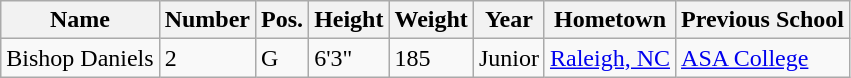<table class="wikitable sortable">
<tr>
<th>Name</th>
<th>Number</th>
<th>Pos.</th>
<th>Height</th>
<th>Weight</th>
<th>Year</th>
<th>Hometown</th>
<th class="unsortable">Previous School</th>
</tr>
<tr>
<td sortname>Bishop Daniels</td>
<td>2</td>
<td>G</td>
<td>6'3"</td>
<td>185</td>
<td>Junior</td>
<td><a href='#'>Raleigh, NC</a></td>
<td><a href='#'>ASA College</a></td>
</tr>
</table>
